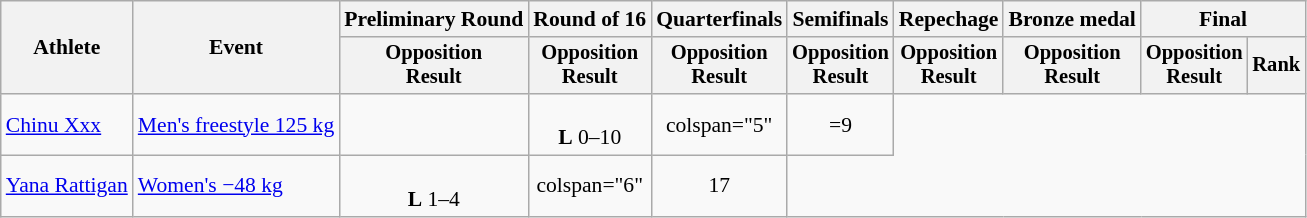<table class="wikitable" style="font-size:90%;">
<tr>
<th rowspan=2>Athlete</th>
<th rowspan=2>Event</th>
<th>Preliminary Round</th>
<th>Round of 16</th>
<th>Quarterfinals</th>
<th>Semifinals</th>
<th>Repechage</th>
<th>Bronze medal</th>
<th colspan=2>Final</th>
</tr>
<tr style="font-size:95%">
<th>Opposition<br>Result</th>
<th>Opposition<br>Result</th>
<th>Opposition<br>Result</th>
<th>Opposition<br>Result</th>
<th>Opposition<br>Result</th>
<th>Opposition<br>Result</th>
<th>Opposition<br>Result</th>
<th>Rank</th>
</tr>
<tr align=center>
<td align=left><a href='#'>Chinu Xxx</a></td>
<td align=left><a href='#'>Men's freestyle 125 kg</a></td>
<td></td>
<td><br><strong>L</strong> 0–10</td>
<td>colspan="5" </td>
<td>=9</td>
</tr>
<tr align=center>
<td align=left><a href='#'>Yana Rattigan</a></td>
<td align=left><a href='#'>Women's −48 kg</a></td>
<td><br><strong>L</strong> 1–4</td>
<td>colspan="6" </td>
<td>17</td>
</tr>
</table>
